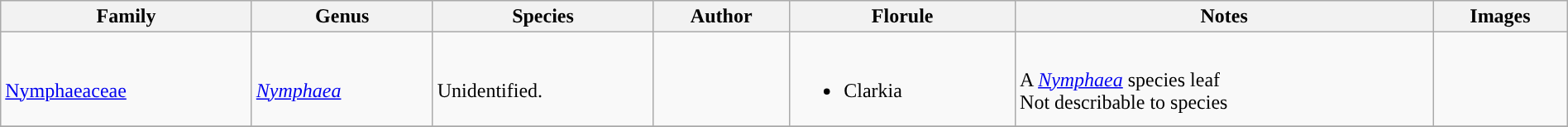<table class="wikitable sortable mw-collapsible" style="margin:auto; width:100%">
<tr>
<th>Family</th>
<th>Genus</th>
<th>Species</th>
<th>Author</th>
<th>Florule</th>
<th>Notes</th>
<th>Images</th>
</tr>
<tr>
<td><br><a href='#'>Nymphaeaceae</a></td>
<td><br><em><a href='#'>Nymphaea</a></em></td>
<td><br>Unidentified.</td>
<td></td>
<td><br><ul><li>Clarkia</li></ul></td>
<td><br>A <em><a href='#'>Nymphaea</a></em> species leaf<br>Not describable to species</td>
<td></td>
</tr>
<tr>
</tr>
</table>
